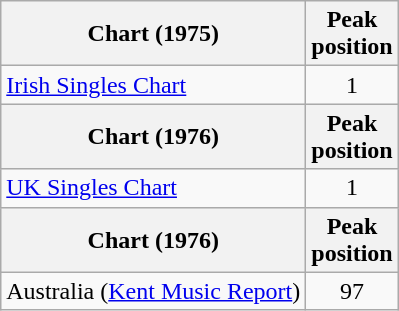<table class="wikitable sortable">
<tr>
<th>Chart (1975)</th>
<th>Peak<br>position</th>
</tr>
<tr>
<td><a href='#'>Irish Singles Chart</a></td>
<td style="text-align:center;">1</td>
</tr>
<tr>
<th>Chart (1976)</th>
<th>Peak<br>position</th>
</tr>
<tr>
<td><a href='#'>UK Singles Chart</a></td>
<td style="text-align:center;">1</td>
</tr>
<tr>
<th>Chart (1976)</th>
<th>Peak<br> position</th>
</tr>
<tr>
<td>Australia (<a href='#'>Kent Music Report</a>)</td>
<td align="center">97</td>
</tr>
</table>
